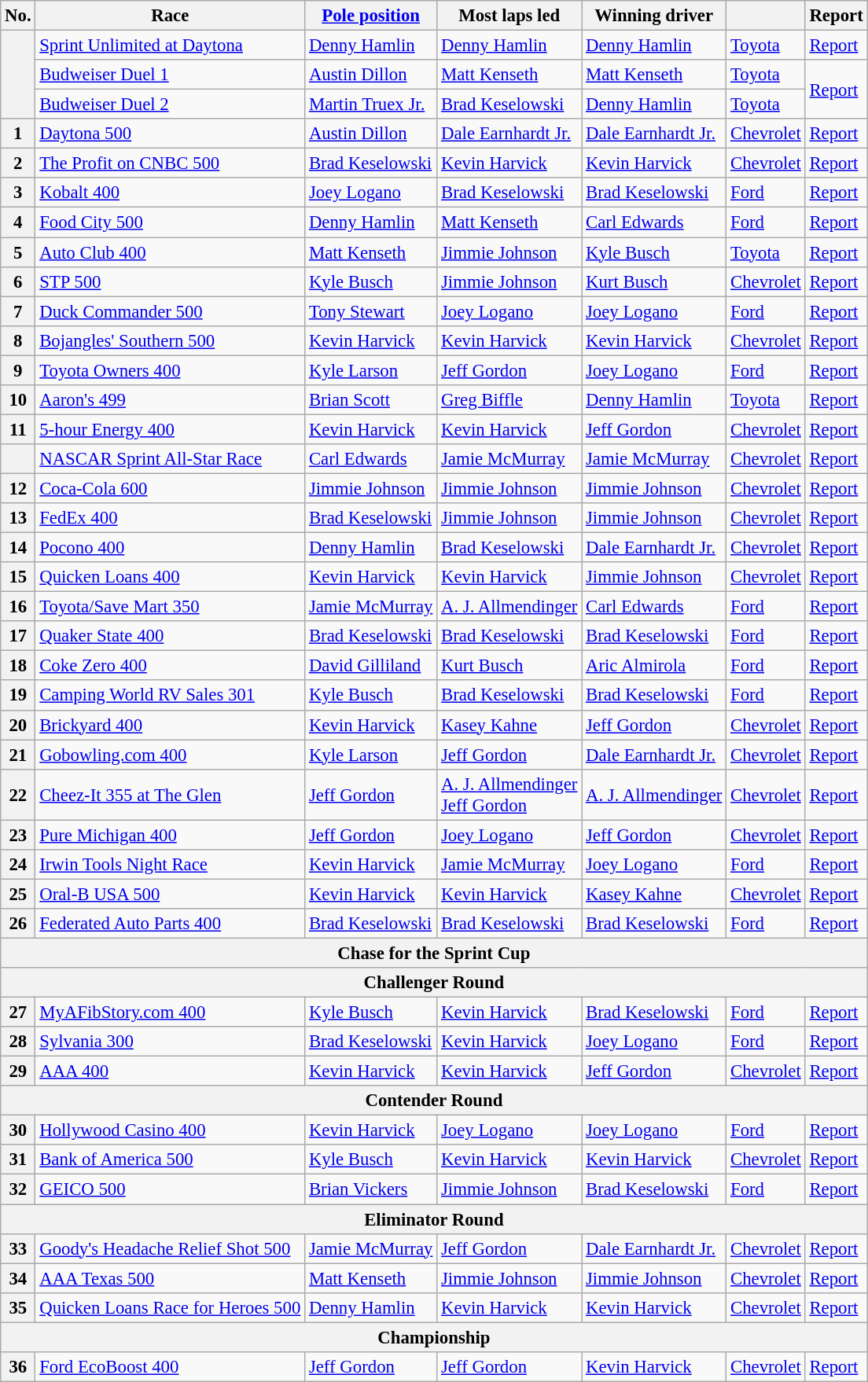<table class="wikitable sortable" style="font-size:95%">
<tr>
<th>No.</th>
<th>Race</th>
<th><a href='#'>Pole position</a></th>
<th>Most laps led</th>
<th>Winning driver</th>
<th></th>
<th class="unsortable">Report</th>
</tr>
<tr>
<th rowspan=3></th>
<td><a href='#'>Sprint Unlimited at Daytona</a></td>
<td><a href='#'>Denny Hamlin</a></td>
<td><a href='#'>Denny Hamlin</a></td>
<td><a href='#'>Denny Hamlin</a></td>
<td><a href='#'>Toyota</a></td>
<td><a href='#'>Report</a></td>
</tr>
<tr>
<td><a href='#'>Budweiser Duel 1</a></td>
<td><a href='#'>Austin Dillon</a></td>
<td><a href='#'>Matt Kenseth</a></td>
<td><a href='#'>Matt Kenseth</a></td>
<td><a href='#'>Toyota</a></td>
<td rowspan="2"><a href='#'>Report</a></td>
</tr>
<tr>
<td><a href='#'>Budweiser Duel 2</a></td>
<td><a href='#'>Martin Truex Jr.</a></td>
<td><a href='#'>Brad Keselowski</a></td>
<td><a href='#'>Denny Hamlin</a></td>
<td><a href='#'>Toyota</a></td>
</tr>
<tr>
<th>1</th>
<td><a href='#'>Daytona 500</a></td>
<td><a href='#'>Austin Dillon</a></td>
<td><a href='#'>Dale Earnhardt Jr.</a></td>
<td><a href='#'>Dale Earnhardt Jr.</a></td>
<td><a href='#'>Chevrolet</a></td>
<td><a href='#'>Report</a></td>
</tr>
<tr>
<th>2</th>
<td><a href='#'>The Profit on CNBC 500</a></td>
<td><a href='#'>Brad Keselowski</a></td>
<td><a href='#'>Kevin Harvick</a></td>
<td><a href='#'>Kevin Harvick</a></td>
<td><a href='#'>Chevrolet</a></td>
<td><a href='#'>Report</a></td>
</tr>
<tr>
<th>3</th>
<td><a href='#'>Kobalt 400</a></td>
<td><a href='#'>Joey Logano</a></td>
<td><a href='#'>Brad Keselowski</a></td>
<td><a href='#'>Brad Keselowski</a></td>
<td><a href='#'>Ford</a></td>
<td><a href='#'>Report</a></td>
</tr>
<tr>
<th>4</th>
<td><a href='#'>Food City 500</a></td>
<td><a href='#'>Denny Hamlin</a></td>
<td><a href='#'>Matt Kenseth</a></td>
<td><a href='#'>Carl Edwards</a></td>
<td><a href='#'>Ford</a></td>
<td><a href='#'>Report</a></td>
</tr>
<tr>
<th>5</th>
<td><a href='#'>Auto Club 400</a></td>
<td><a href='#'>Matt Kenseth</a></td>
<td><a href='#'>Jimmie Johnson</a></td>
<td><a href='#'>Kyle Busch</a></td>
<td><a href='#'>Toyota</a></td>
<td><a href='#'>Report</a></td>
</tr>
<tr>
<th>6</th>
<td><a href='#'>STP 500</a></td>
<td><a href='#'>Kyle Busch</a></td>
<td><a href='#'>Jimmie Johnson</a></td>
<td><a href='#'>Kurt Busch</a></td>
<td><a href='#'>Chevrolet</a></td>
<td><a href='#'>Report</a></td>
</tr>
<tr>
<th>7</th>
<td><a href='#'>Duck Commander 500</a></td>
<td><a href='#'>Tony Stewart</a></td>
<td><a href='#'>Joey Logano</a></td>
<td><a href='#'>Joey Logano</a></td>
<td><a href='#'>Ford</a></td>
<td><a href='#'>Report</a></td>
</tr>
<tr>
<th>8</th>
<td><a href='#'>Bojangles' Southern 500</a></td>
<td><a href='#'>Kevin Harvick</a></td>
<td><a href='#'>Kevin Harvick</a></td>
<td><a href='#'>Kevin Harvick</a></td>
<td><a href='#'>Chevrolet</a></td>
<td><a href='#'>Report</a></td>
</tr>
<tr>
<th>9</th>
<td><a href='#'>Toyota Owners 400</a></td>
<td><a href='#'>Kyle Larson</a></td>
<td><a href='#'>Jeff Gordon</a></td>
<td><a href='#'>Joey Logano</a></td>
<td><a href='#'>Ford</a></td>
<td><a href='#'>Report</a></td>
</tr>
<tr>
<th>10</th>
<td><a href='#'>Aaron's 499</a></td>
<td><a href='#'>Brian Scott</a></td>
<td><a href='#'>Greg Biffle</a></td>
<td><a href='#'>Denny Hamlin</a></td>
<td><a href='#'>Toyota</a></td>
<td><a href='#'>Report</a></td>
</tr>
<tr>
<th>11</th>
<td><a href='#'>5-hour Energy 400</a></td>
<td><a href='#'>Kevin Harvick</a></td>
<td><a href='#'>Kevin Harvick</a></td>
<td><a href='#'>Jeff Gordon</a></td>
<td><a href='#'>Chevrolet</a></td>
<td><a href='#'>Report</a></td>
</tr>
<tr>
<th></th>
<td><a href='#'>NASCAR Sprint All-Star Race</a></td>
<td><a href='#'>Carl Edwards</a></td>
<td><a href='#'>Jamie McMurray</a></td>
<td><a href='#'>Jamie McMurray</a></td>
<td><a href='#'>Chevrolet</a></td>
<td><a href='#'>Report</a></td>
</tr>
<tr>
<th>12</th>
<td><a href='#'>Coca-Cola 600</a></td>
<td><a href='#'>Jimmie Johnson</a></td>
<td><a href='#'>Jimmie Johnson</a></td>
<td><a href='#'>Jimmie Johnson</a></td>
<td><a href='#'>Chevrolet</a></td>
<td><a href='#'>Report</a></td>
</tr>
<tr>
<th>13</th>
<td><a href='#'>FedEx 400</a></td>
<td><a href='#'>Brad Keselowski</a></td>
<td><a href='#'>Jimmie Johnson</a></td>
<td><a href='#'>Jimmie Johnson</a></td>
<td><a href='#'>Chevrolet</a></td>
<td><a href='#'>Report</a></td>
</tr>
<tr>
<th>14</th>
<td><a href='#'>Pocono 400</a></td>
<td><a href='#'>Denny Hamlin</a></td>
<td><a href='#'>Brad Keselowski</a></td>
<td><a href='#'>Dale Earnhardt Jr.</a></td>
<td><a href='#'>Chevrolet</a></td>
<td><a href='#'>Report</a></td>
</tr>
<tr>
<th>15</th>
<td><a href='#'>Quicken Loans 400</a></td>
<td><a href='#'>Kevin Harvick</a></td>
<td><a href='#'>Kevin Harvick</a></td>
<td><a href='#'>Jimmie Johnson</a></td>
<td><a href='#'>Chevrolet</a></td>
<td><a href='#'>Report</a></td>
</tr>
<tr>
<th>16</th>
<td><a href='#'>Toyota/Save Mart 350</a></td>
<td><a href='#'>Jamie McMurray</a></td>
<td><a href='#'>A. J. Allmendinger</a></td>
<td><a href='#'>Carl Edwards</a></td>
<td><a href='#'>Ford</a></td>
<td><a href='#'>Report</a></td>
</tr>
<tr>
<th>17</th>
<td><a href='#'>Quaker State 400</a></td>
<td><a href='#'>Brad Keselowski</a></td>
<td><a href='#'>Brad Keselowski</a></td>
<td><a href='#'>Brad Keselowski</a></td>
<td><a href='#'>Ford</a></td>
<td><a href='#'>Report</a></td>
</tr>
<tr>
<th>18</th>
<td><a href='#'>Coke Zero 400</a></td>
<td><a href='#'>David Gilliland</a></td>
<td><a href='#'>Kurt Busch</a></td>
<td><a href='#'>Aric Almirola</a></td>
<td><a href='#'>Ford</a></td>
<td><a href='#'>Report</a></td>
</tr>
<tr>
<th>19</th>
<td><a href='#'>Camping World RV Sales 301</a></td>
<td><a href='#'>Kyle Busch</a></td>
<td><a href='#'>Brad Keselowski</a></td>
<td><a href='#'>Brad Keselowski</a></td>
<td><a href='#'>Ford</a></td>
<td><a href='#'>Report</a></td>
</tr>
<tr>
<th>20</th>
<td><a href='#'>Brickyard 400</a></td>
<td><a href='#'>Kevin Harvick</a></td>
<td><a href='#'>Kasey Kahne</a></td>
<td><a href='#'>Jeff Gordon</a></td>
<td><a href='#'>Chevrolet</a></td>
<td><a href='#'>Report</a></td>
</tr>
<tr>
<th>21</th>
<td><a href='#'>Gobowling.com 400</a></td>
<td><a href='#'>Kyle Larson</a></td>
<td><a href='#'>Jeff Gordon</a></td>
<td><a href='#'>Dale Earnhardt Jr.</a></td>
<td><a href='#'>Chevrolet</a></td>
<td><a href='#'>Report</a></td>
</tr>
<tr>
<th>22</th>
<td><a href='#'>Cheez-It 355 at The Glen</a></td>
<td><a href='#'>Jeff Gordon</a></td>
<td><a href='#'>A. J. Allmendinger</a><br><a href='#'>Jeff Gordon</a></td>
<td><a href='#'>A. J. Allmendinger</a></td>
<td><a href='#'>Chevrolet</a></td>
<td><a href='#'>Report</a></td>
</tr>
<tr>
<th>23</th>
<td><a href='#'>Pure Michigan 400</a></td>
<td><a href='#'>Jeff Gordon</a></td>
<td><a href='#'>Joey Logano</a></td>
<td><a href='#'>Jeff Gordon</a></td>
<td><a href='#'>Chevrolet</a></td>
<td><a href='#'>Report</a></td>
</tr>
<tr>
<th>24</th>
<td><a href='#'>Irwin Tools Night Race</a></td>
<td><a href='#'>Kevin Harvick</a></td>
<td><a href='#'>Jamie McMurray</a></td>
<td><a href='#'>Joey Logano</a></td>
<td><a href='#'>Ford</a></td>
<td><a href='#'>Report</a></td>
</tr>
<tr>
<th>25</th>
<td><a href='#'>Oral-B USA 500</a></td>
<td><a href='#'>Kevin Harvick</a></td>
<td><a href='#'>Kevin Harvick</a></td>
<td><a href='#'>Kasey Kahne</a></td>
<td><a href='#'>Chevrolet</a></td>
<td><a href='#'>Report</a></td>
</tr>
<tr>
<th>26</th>
<td><a href='#'>Federated Auto Parts 400</a></td>
<td><a href='#'>Brad Keselowski</a></td>
<td><a href='#'>Brad Keselowski</a></td>
<td><a href='#'>Brad Keselowski</a></td>
<td><a href='#'>Ford</a></td>
<td><a href='#'>Report</a></td>
</tr>
<tr>
<th colspan="7">Chase for the Sprint Cup</th>
</tr>
<tr>
<th colspan="7">Challenger Round</th>
</tr>
<tr>
<th>27</th>
<td><a href='#'>MyAFibStory.com 400</a></td>
<td><a href='#'>Kyle Busch</a></td>
<td><a href='#'>Kevin Harvick</a></td>
<td><a href='#'>Brad Keselowski</a></td>
<td><a href='#'>Ford</a></td>
<td><a href='#'>Report</a></td>
</tr>
<tr>
<th>28</th>
<td><a href='#'>Sylvania 300</a></td>
<td><a href='#'>Brad Keselowski</a></td>
<td><a href='#'>Kevin Harvick</a></td>
<td><a href='#'>Joey Logano</a></td>
<td><a href='#'>Ford</a></td>
<td><a href='#'>Report</a></td>
</tr>
<tr>
<th>29</th>
<td><a href='#'>AAA 400</a></td>
<td><a href='#'>Kevin Harvick</a></td>
<td><a href='#'>Kevin Harvick</a></td>
<td><a href='#'>Jeff Gordon</a></td>
<td><a href='#'>Chevrolet</a></td>
<td><a href='#'>Report</a></td>
</tr>
<tr>
<th colspan="7">Contender Round</th>
</tr>
<tr>
<th>30</th>
<td><a href='#'>Hollywood Casino 400</a></td>
<td><a href='#'>Kevin Harvick</a></td>
<td><a href='#'>Joey Logano</a></td>
<td><a href='#'>Joey Logano</a></td>
<td><a href='#'>Ford</a></td>
<td><a href='#'>Report</a></td>
</tr>
<tr>
<th>31</th>
<td><a href='#'>Bank of America 500</a></td>
<td><a href='#'>Kyle Busch</a></td>
<td><a href='#'>Kevin Harvick</a></td>
<td><a href='#'>Kevin Harvick</a></td>
<td><a href='#'>Chevrolet</a></td>
<td><a href='#'>Report</a></td>
</tr>
<tr>
<th>32</th>
<td><a href='#'>GEICO 500</a></td>
<td><a href='#'>Brian Vickers</a></td>
<td><a href='#'>Jimmie Johnson</a></td>
<td><a href='#'>Brad Keselowski</a></td>
<td><a href='#'>Ford</a></td>
<td><a href='#'>Report</a></td>
</tr>
<tr>
<th colspan="7">Eliminator Round</th>
</tr>
<tr>
<th>33</th>
<td><a href='#'>Goody's Headache Relief Shot 500</a></td>
<td><a href='#'>Jamie McMurray</a></td>
<td><a href='#'>Jeff Gordon</a></td>
<td><a href='#'>Dale Earnhardt Jr.</a></td>
<td><a href='#'>Chevrolet</a></td>
<td><a href='#'>Report</a></td>
</tr>
<tr>
<th>34</th>
<td><a href='#'>AAA Texas 500</a></td>
<td><a href='#'>Matt Kenseth</a></td>
<td><a href='#'>Jimmie Johnson</a></td>
<td><a href='#'>Jimmie Johnson</a></td>
<td><a href='#'>Chevrolet</a></td>
<td><a href='#'>Report</a></td>
</tr>
<tr>
<th>35</th>
<td><a href='#'>Quicken Loans Race for Heroes 500</a></td>
<td><a href='#'>Denny Hamlin</a></td>
<td><a href='#'>Kevin Harvick</a></td>
<td><a href='#'>Kevin Harvick</a></td>
<td><a href='#'>Chevrolet</a></td>
<td><a href='#'>Report</a></td>
</tr>
<tr>
<th colspan="7">Championship</th>
</tr>
<tr>
<th>36</th>
<td><a href='#'>Ford EcoBoost 400</a></td>
<td><a href='#'>Jeff Gordon</a></td>
<td><a href='#'>Jeff Gordon</a></td>
<td><a href='#'>Kevin Harvick</a></td>
<td><a href='#'>Chevrolet</a></td>
<td><a href='#'>Report</a></td>
</tr>
</table>
